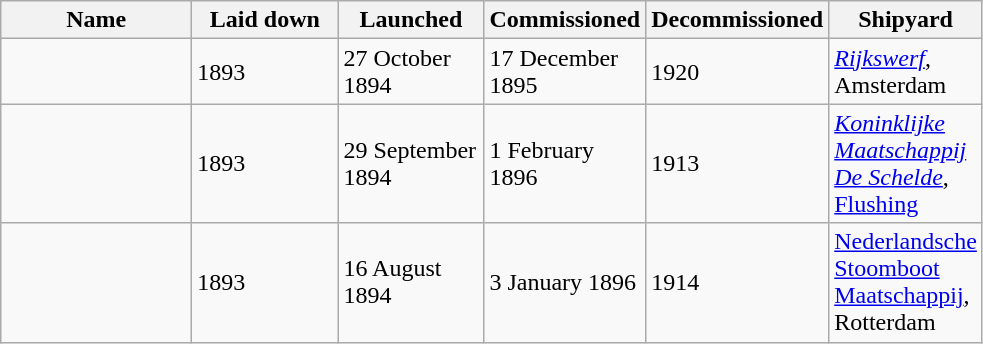<table class="wikitable">
<tr>
<th width="120">Name</th>
<th width="90">Laid down</th>
<th width="90">Launched</th>
<th width="90">Commissioned</th>
<th width="90">Decommissioned</th>
<th width="90">Shipyard</th>
</tr>
<tr>
<td></td>
<td>1893</td>
<td>27 October 1894</td>
<td>17 December 1895</td>
<td>1920</td>
<td><em><a href='#'>Rijkswerf</a></em>, Amsterdam</td>
</tr>
<tr>
<td></td>
<td>1893</td>
<td>29 September 1894</td>
<td>1 February 1896</td>
<td>1913</td>
<td><em><a href='#'>Koninklijke Maatschappij De Schelde</a></em>, <a href='#'>Flushing</a></td>
</tr>
<tr>
<td></td>
<td>1893</td>
<td>16 August 1894</td>
<td>3 January 1896</td>
<td>1914</td>
<td><a href='#'>Nederlandsche Stoomboot Maatschappij</a>, Rotterdam</td>
</tr>
</table>
